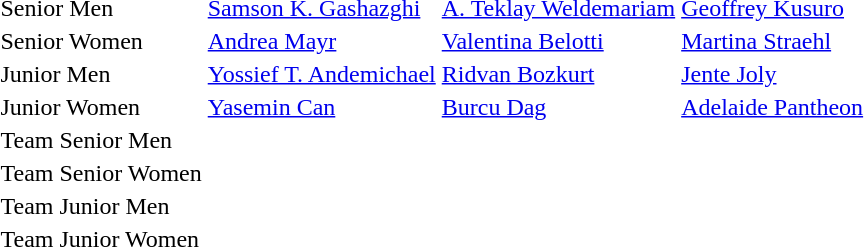<table>
<tr>
<td>Senior Men</td>
<td><a href='#'>Samson K. Gashazghi</a><br></td>
<td><a href='#'>A. Teklay Weldemariam</a><br></td>
<td><a href='#'>Geoffrey Kusuro</a><br></td>
</tr>
<tr>
<td>Senior Women</td>
<td><a href='#'>Andrea Mayr</a><br></td>
<td><a href='#'>Valentina Belotti</a><br></td>
<td><a href='#'>Martina Straehl</a><br></td>
</tr>
<tr>
<td>Junior Men</td>
<td><a href='#'>Yossief T. Andemichael</a><br></td>
<td><a href='#'>Ridvan Bozkurt</a><br></td>
<td><a href='#'>Jente Joly</a><br></td>
</tr>
<tr>
<td>Junior Women</td>
<td><a href='#'>Yasemin Can</a><br></td>
<td><a href='#'>Burcu Dag</a><br></td>
<td><a href='#'>Adelaide Pantheon</a><br></td>
</tr>
<tr>
<td>Team Senior Men</td>
<td></td>
<td></td>
<td></td>
</tr>
<tr>
<td>Team Senior Women</td>
<td></td>
<td></td>
<td></td>
</tr>
<tr>
<td>Team Junior Men</td>
<td></td>
<td></td>
<td></td>
</tr>
<tr>
<td>Team Junior Women</td>
<td></td>
<td></td>
<td></td>
</tr>
</table>
